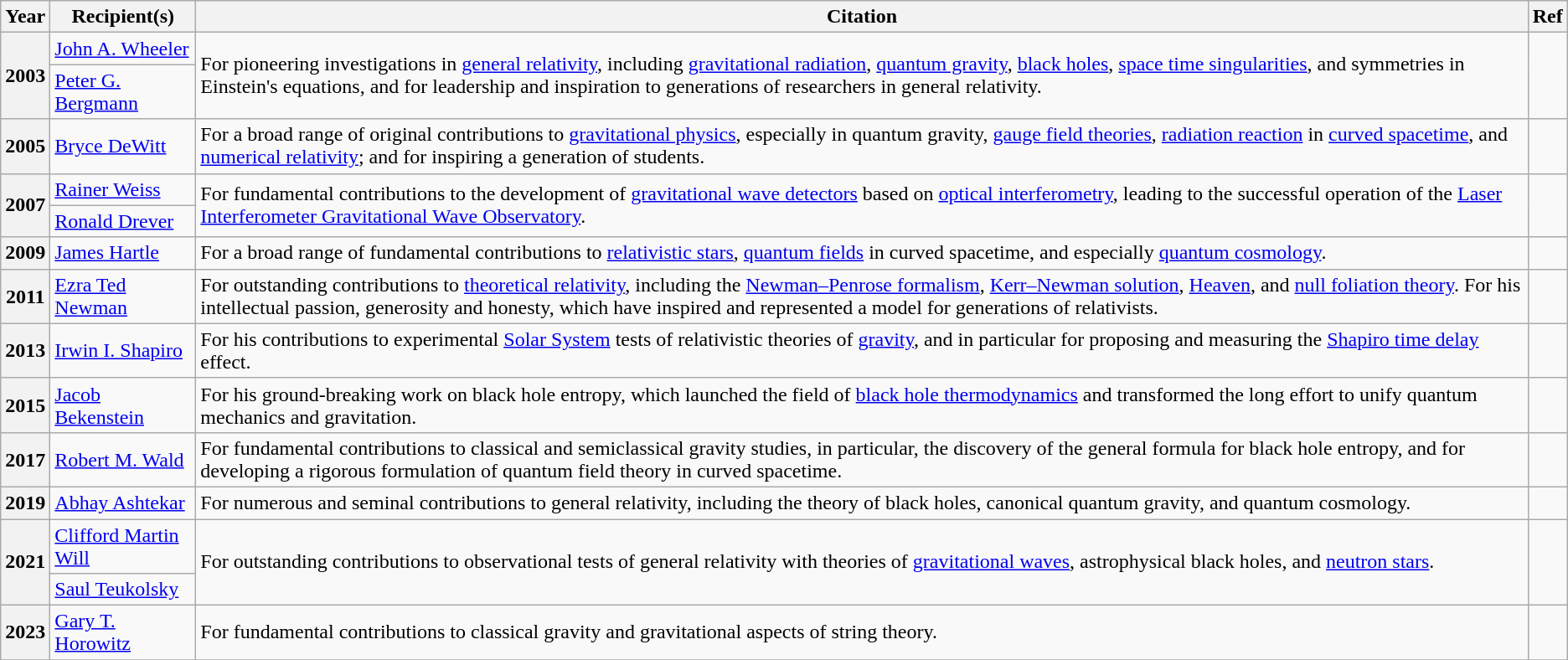<table class="wikitable sortable">
<tr>
<th>Year</th>
<th>Recipient(s)</th>
<th>Citation</th>
<th>Ref</th>
</tr>
<tr>
<th rowspan="2">2003</th>
<td><a href='#'>John A. Wheeler</a></td>
<td rowspan="2">For pioneering investigations in <a href='#'>general relativity</a>, including <a href='#'>gravitational radiation</a>, <a href='#'>quantum gravity</a>, <a href='#'>black holes</a>, <a href='#'>space time singularities</a>, and symmetries in Einstein's equations, and for leadership and inspiration to generations of researchers in general relativity.</td>
<td rowspan="2"><br></td>
</tr>
<tr>
<td><a href='#'>Peter G. Bergmann</a></td>
</tr>
<tr>
<th rowspan="1">2005</th>
<td><a href='#'>Bryce DeWitt</a></td>
<td rowspan="1">For a broad range of original contributions to <a href='#'>gravitational physics</a>, especially in quantum gravity, <a href='#'>gauge field theories</a>, <a href='#'>radiation reaction</a> in <a href='#'>curved spacetime</a>, and <a href='#'>numerical relativity</a>; and for inspiring a generation of students.</td>
<td rowspan="1"></td>
</tr>
<tr>
<th rowspan="2">2007</th>
<td><a href='#'>Rainer Weiss</a></td>
<td rowspan="2">For fundamental contributions to the development of <a href='#'>gravitational wave detectors</a> based on <a href='#'>optical interferometry</a>, leading to the successful operation of the <a href='#'>Laser Interferometer Gravitational Wave Observatory</a>.</td>
<td rowspan="2"><br></td>
</tr>
<tr>
<td><a href='#'>Ronald Drever</a></td>
</tr>
<tr>
<th rowspan="1">2009</th>
<td><a href='#'>James Hartle</a></td>
<td rowspan="1">For a broad range of fundamental contributions to <a href='#'>relativistic stars</a>, <a href='#'>quantum fields</a> in curved spacetime, and especially <a href='#'>quantum cosmology</a>.</td>
<td rowspan="1"></td>
</tr>
<tr>
<th rowspan="1">2011</th>
<td><a href='#'>Ezra Ted Newman</a></td>
<td rowspan="1">For outstanding contributions to <a href='#'>theoretical relativity</a>, including the <a href='#'>Newman–Penrose formalism</a>, <a href='#'>Kerr–Newman solution</a>, <a href='#'>Heaven</a>, and <a href='#'>null foliation theory</a>. For his intellectual passion, generosity and honesty, which have inspired and represented a model for generations of relativists.</td>
<td rowspan="1"></td>
</tr>
<tr>
<th rowspan="1">2013</th>
<td><a href='#'>Irwin I. Shapiro</a></td>
<td rowspan="1">For his contributions to experimental <a href='#'>Solar System</a> tests of relativistic theories of <a href='#'>gravity</a>, and in particular for proposing and measuring the <a href='#'>Shapiro time delay</a> effect.</td>
<td rowspan="1"></td>
</tr>
<tr>
<th rowspan="1">2015</th>
<td><a href='#'>Jacob Bekenstein</a></td>
<td rowspan ="1">For his ground-breaking work on black hole entropy, which launched the field of <a href='#'>black hole thermodynamics</a> and transformed the long effort to unify quantum mechanics and gravitation.</td>
<td rowspan = "1"></td>
</tr>
<tr>
<th rowspan="1">2017</th>
<td><a href='#'>Robert M. Wald</a></td>
<td rowspan ="1">For fundamental contributions to classical and semiclassical gravity studies, in particular, the discovery of the general formula for black hole entropy, and for developing a rigorous formulation of quantum field theory in curved spacetime.</td>
<td rowspan = "1"></td>
</tr>
<tr>
<th rowspan="1">2019</th>
<td><a href='#'>Abhay Ashtekar</a></td>
<td rowspan="1">For numerous and seminal contributions to general relativity, including the theory of black holes, canonical quantum gravity, and quantum cosmology.</td>
<td rowspan="1"></td>
</tr>
<tr>
<th rowspan="2">2021</th>
<td><a href='#'>Clifford Martin Will</a></td>
<td rowspan="2">For outstanding contributions to observational tests of general relativity with theories of <a href='#'>gravitational waves</a>, astrophysical black holes, and <a href='#'>neutron stars</a>.</td>
<td rowspan="2"><br></td>
</tr>
<tr>
<td><a href='#'>Saul Teukolsky</a></td>
</tr>
<tr>
<th rowspan="1">2023</th>
<td><a href='#'>Gary T. Horowitz</a></td>
<td rowspan="1">For fundamental contributions to classical gravity and gravitational aspects of string theory.</td>
<td rowspan="1"></td>
</tr>
<tr>
</tr>
</table>
